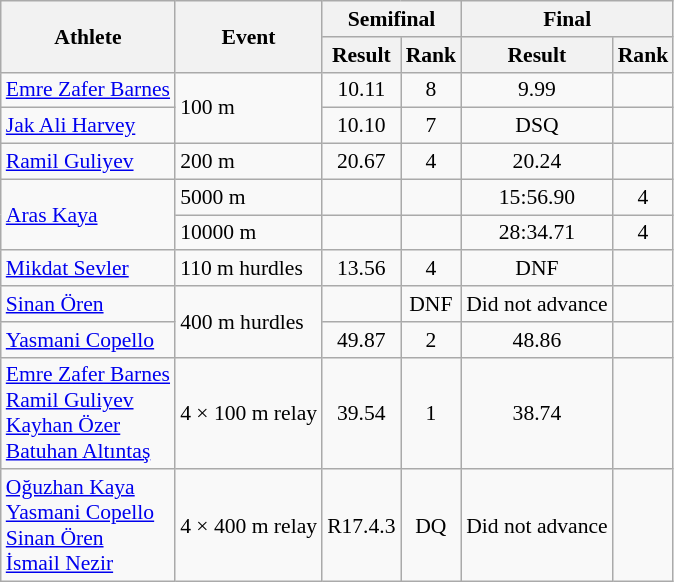<table class=wikitable style="font-size:90%; text-align:center">
<tr>
<th rowspan=2>Athlete</th>
<th rowspan=2>Event</th>
<th colspan=2>Semifinal</th>
<th colspan=2>Final</th>
</tr>
<tr>
<th>Result</th>
<th>Rank</th>
<th>Result</th>
<th>Rank</th>
</tr>
<tr>
<td align=left><a href='#'>Emre Zafer Barnes</a></td>
<td align=left rowspan=2>100 m</td>
<td>10.11</td>
<td>8</td>
<td>9.99</td>
<td></td>
</tr>
<tr>
<td align=left><a href='#'>Jak Ali Harvey</a></td>
<td>10.10</td>
<td>7</td>
<td>DSQ</td>
<td></td>
</tr>
<tr>
<td align=left><a href='#'>Ramil Guliyev</a></td>
<td align=left>200 m</td>
<td>20.67</td>
<td>4</td>
<td>20.24</td>
<td></td>
</tr>
<tr>
<td align=left rowspan=2><a href='#'>Aras Kaya</a></td>
<td align=left>5000 m</td>
<td></td>
<td></td>
<td>15:56.90</td>
<td>4</td>
</tr>
<tr>
<td align=left>10000 m</td>
<td></td>
<td></td>
<td>28:34.71</td>
<td>4</td>
</tr>
<tr>
<td align=left><a href='#'>Mikdat Sevler</a></td>
<td align=left>110 m hurdles</td>
<td>13.56</td>
<td>4</td>
<td>DNF</td>
<td></td>
</tr>
<tr>
<td align=left><a href='#'>Sinan Ören</a></td>
<td align=left rowspan=2>400 m hurdles</td>
<td></td>
<td>DNF</td>
<td>Did not advance</td>
<td></td>
</tr>
<tr>
<td align=left><a href='#'>Yasmani Copello</a></td>
<td>49.87</td>
<td>2</td>
<td>48.86</td>
<td></td>
</tr>
<tr>
<td align=left><a href='#'>Emre Zafer Barnes</a><br><a href='#'>Ramil Guliyev</a><br><a href='#'>Kayhan Özer</a><br><a href='#'>Batuhan Altıntaş</a></td>
<td align=left>4 × 100 m relay</td>
<td>39.54</td>
<td>1</td>
<td>38.74</td>
<td></td>
</tr>
<tr>
<td align=left><a href='#'>Oğuzhan Kaya</a><br><a href='#'>Yasmani Copello</a><br><a href='#'>Sinan Ören</a><br><a href='#'>İsmail Nezir</a></td>
<td align=left>4 × 400 m relay</td>
<td>R17.4.3</td>
<td>DQ</td>
<td>Did not advance</td>
<td></td>
</tr>
</table>
